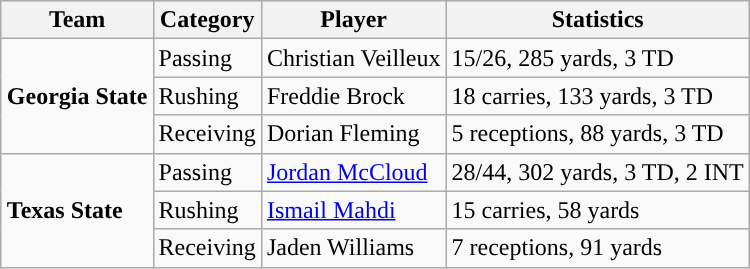<table class="wikitable" style="float: right;">
<tr>
<th>Team</th>
<th>Category</th>
<th>Player</th>
<th>Statistics</th>
</tr>
<tr>
<td rowspan=3><strong>Georgia State</strong></td>
<td>Passing</td>
<td>Christian Veilleux</td>
<td>15/26, 285 yards, 3 TD</td>
</tr>
<tr>
<td>Rushing</td>
<td>Freddie Brock</td>
<td>18 carries, 133 yards, 3 TD</td>
</tr>
<tr>
<td>Receiving</td>
<td>Dorian Fleming</td>
<td>5 receptions, 88 yards, 3 TD</td>
</tr>
<tr>
<td rowspan=3><strong>Texas State</strong></td>
<td>Passing</td>
<td><a href='#'>Jordan McCloud</a></td>
<td>28/44, 302 yards, 3 TD, 2 INT</td>
</tr>
<tr>
<td>Rushing</td>
<td><a href='#'>Ismail Mahdi</a></td>
<td>15 carries, 58 yards</td>
</tr>
<tr>
<td>Receiving</td>
<td>Jaden Williams</td>
<td>7 receptions, 91 yards</td>
</tr>
</table>
